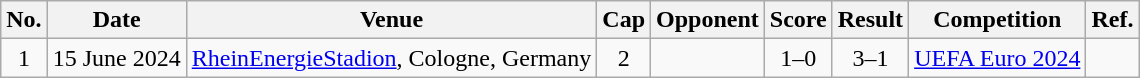<table class="wikitable sortable">
<tr>
<th>No.</th>
<th>Date</th>
<th>Venue</th>
<th>Cap</th>
<th>Opponent</th>
<th>Score</th>
<th>Result</th>
<th>Competition</th>
<th>Ref.</th>
</tr>
<tr>
<td align=center>1</td>
<td>15 June 2024</td>
<td><a href='#'>RheinEnergieStadion</a>, Cologne, Germany</td>
<td align=center>2</td>
<td></td>
<td align=center>1–0</td>
<td align=center>3–1</td>
<td><a href='#'>UEFA Euro 2024</a></td>
<td align=center></td>
</tr>
</table>
